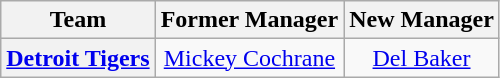<table class="wikitable plainrowheaders" style="text-align:center;">
<tr>
<th>Team</th>
<th>Former Manager</th>
<th>New Manager</th>
</tr>
<tr>
<th scope="row" style="text-align:center;"><a href='#'>Detroit Tigers</a></th>
<td><a href='#'>Mickey Cochrane</a></td>
<td><a href='#'>Del Baker</a></td>
</tr>
</table>
